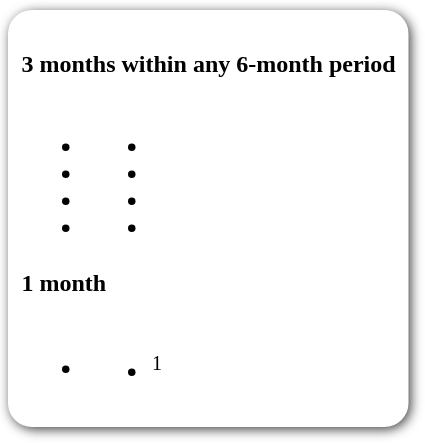<table style=" border-radius:1em; box-shadow: 0.1em 0.1em 0.5em rgba(0,0,0,0.75); background-color: white; border: 1px solid white; margin: 10px 0px; padding: 5px;">
<tr style="vertical-align:top;">
<td><br><strong>3 months within any 6-month period</strong><table>
<tr>
<td><br><ul><li></li><li></li><li></li><li></li></ul></td>
<td valign="top"><br><ul><li></li><li></li><li></li><li></li></ul></td>
<td></td>
</tr>
</table>
<strong>1 month</strong><table>
<tr>
<td><br><ul><li></li></ul></td>
<td valign="top"><br><ul><li><sup>1</sup></li></ul></td>
<td></td>
</tr>
</table>
</td>
</tr>
</table>
